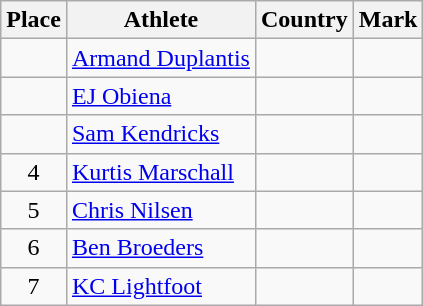<table class="wikitable">
<tr>
<th>Place</th>
<th>Athlete</th>
<th>Country</th>
<th>Mark</th>
</tr>
<tr>
<td align=center></td>
<td><a href='#'>Armand Duplantis</a></td>
<td></td>
<td></td>
</tr>
<tr>
<td align=center></td>
<td><a href='#'>EJ Obiena</a></td>
<td></td>
<td></td>
</tr>
<tr>
<td align=center></td>
<td><a href='#'>Sam Kendricks</a></td>
<td></td>
<td></td>
</tr>
<tr>
<td align=center>4</td>
<td><a href='#'>Kurtis Marschall</a></td>
<td></td>
<td></td>
</tr>
<tr>
<td align=center>5</td>
<td><a href='#'>Chris Nilsen</a></td>
<td></td>
<td></td>
</tr>
<tr>
<td align=center>6</td>
<td><a href='#'>Ben Broeders</a></td>
<td></td>
<td></td>
</tr>
<tr>
<td align=center>7</td>
<td><a href='#'>KC Lightfoot</a></td>
<td></td>
<td></td>
</tr>
</table>
